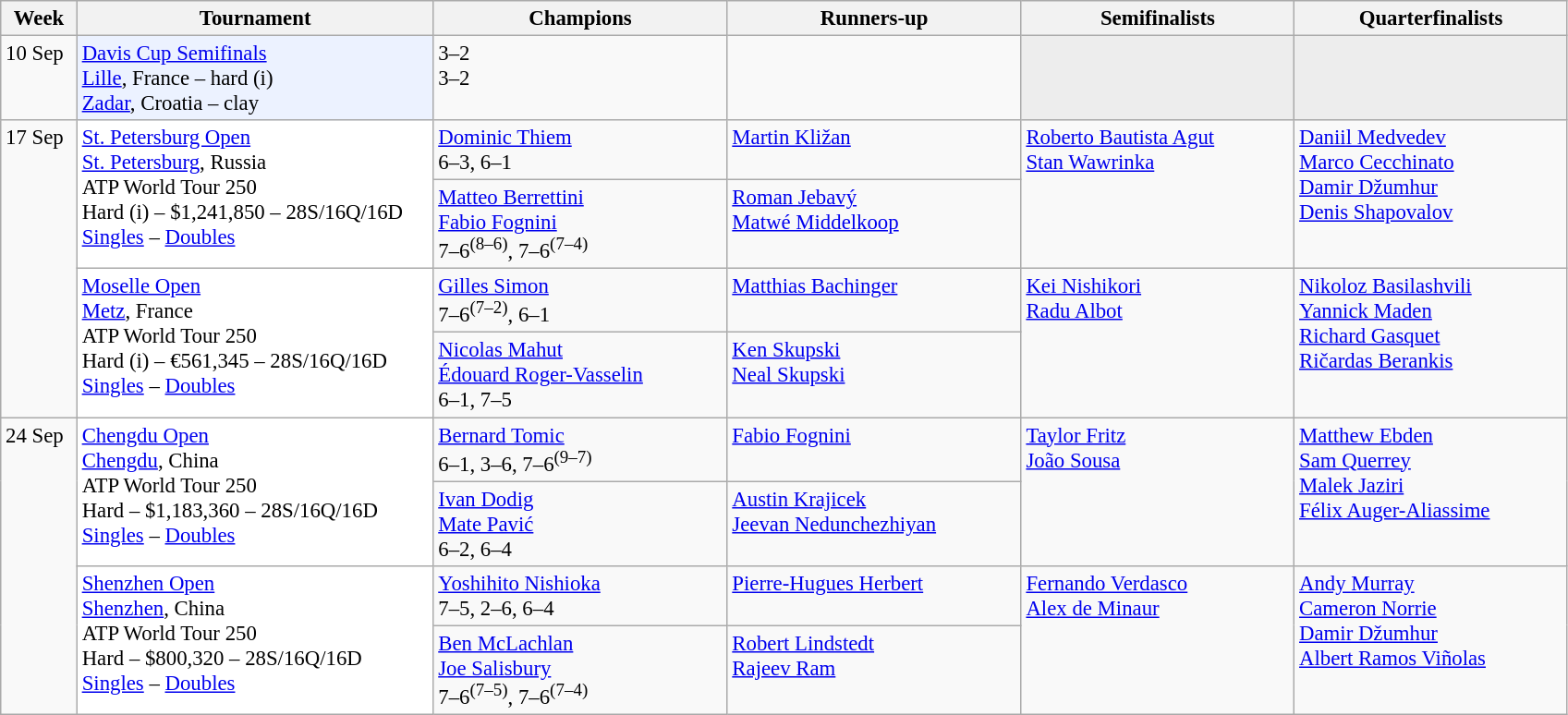<table class=wikitable style=font-size:95%>
<tr>
<th style="width:48px;">Week</th>
<th style="width:250px;">Tournament</th>
<th style="width:205px;">Champions</th>
<th style="width:205px;">Runners-up</th>
<th style="width:190px;">Semifinalists</th>
<th style="width:190px;">Quarterfinalists</th>
</tr>
<tr valign=top>
<td>10 Sep</td>
<td bgcolor=#ECF2FF><a href='#'>Davis Cup Semifinals</a><br><a href='#'>Lille</a>, France – hard (i)<br><a href='#'>Zadar</a>, Croatia – clay</td>
<td> 3–2<br> 3–2</td>
<td><br>  </td>
<td bgcolor="#ededed"></td>
<td bgcolor="#ededed"></td>
</tr>
<tr valign=top>
<td rowspan=4>17 Sep</td>
<td bgcolor=#ffffff rowspan="2"><a href='#'>St. Petersburg Open</a><br> <a href='#'>St. Petersburg</a>, Russia<br>ATP World Tour 250<br>Hard (i) – $1,241,850 – 28S/16Q/16D<br> <a href='#'>Singles</a> – <a href='#'>Doubles</a></td>
<td> <a href='#'>Dominic Thiem</a> <br> 6–3, 6–1</td>
<td> <a href='#'>Martin Kližan</a></td>
<td rowspan=2> <a href='#'>Roberto Bautista Agut</a> <br>  <a href='#'>Stan Wawrinka</a></td>
<td rowspan=2> <a href='#'>Daniil Medvedev</a> <br> <a href='#'>Marco Cecchinato</a> <br> <a href='#'>Damir Džumhur</a>  <br>  <a href='#'>Denis Shapovalov</a></td>
</tr>
<tr valign=top>
<td> <a href='#'>Matteo Berrettini</a> <br>  <a href='#'>Fabio Fognini</a> <br>  7–6<sup>(8–6)</sup>, 7–6<sup>(7–4)</sup></td>
<td> <a href='#'>Roman Jebavý</a> <br>  <a href='#'>Matwé Middelkoop</a></td>
</tr>
<tr valign=top>
<td bgcolor=#ffffff rowspan="2"><a href='#'>Moselle Open</a><br> <a href='#'>Metz</a>, France<br>ATP World Tour 250<br>Hard (i) – €561,345 – 28S/16Q/16D<br><a href='#'>Singles</a> – <a href='#'>Doubles</a></td>
<td> <a href='#'>Gilles Simon</a> <br> 7–6<sup>(7–2)</sup>, 6–1</td>
<td> <a href='#'>Matthias Bachinger</a></td>
<td rowspan=2> <a href='#'>Kei Nishikori</a>  <br>  <a href='#'>Radu Albot</a></td>
<td rowspan=2> <a href='#'>Nikoloz Basilashvili</a> <br> <a href='#'>Yannick Maden</a> <br> <a href='#'>Richard Gasquet</a> <br>  <a href='#'>Ričardas Berankis</a></td>
</tr>
<tr valign=top>
<td> <a href='#'>Nicolas Mahut</a> <br>  <a href='#'>Édouard Roger-Vasselin</a> <br> 6–1, 7–5</td>
<td> <a href='#'>Ken Skupski</a> <br> <a href='#'>Neal Skupski</a></td>
</tr>
<tr valign=top>
<td rowspan=4>24 Sep</td>
<td bgcolor=#ffffff rowspan="2"><a href='#'>Chengdu Open</a><br> <a href='#'>Chengdu</a>, China<br>ATP World Tour 250<br>Hard – $1,183,360 – 28S/16Q/16D<br><a href='#'>Singles</a> – <a href='#'>Doubles</a></td>
<td> <a href='#'>Bernard Tomic</a> <br> 6–1, 3–6, 7–6<sup>(9–7)</sup></td>
<td> <a href='#'>Fabio Fognini</a></td>
<td rowspan=2> <a href='#'>Taylor Fritz</a> <br>  <a href='#'>João Sousa</a></td>
<td rowspan=2> <a href='#'>Matthew Ebden</a> <br>  <a href='#'>Sam Querrey</a> <br>  <a href='#'>Malek Jaziri</a> <br>  <a href='#'>Félix Auger-Aliassime</a></td>
</tr>
<tr valign=top>
<td> <a href='#'>Ivan Dodig</a> <br>  <a href='#'>Mate Pavić</a> <br>6–2, 6–4</td>
<td> <a href='#'>Austin Krajicek</a> <br>  <a href='#'>Jeevan Nedunchezhiyan</a></td>
</tr>
<tr valign=top>
<td bgcolor=#ffffff rowspan="2"><a href='#'>Shenzhen Open</a><br> <a href='#'>Shenzhen</a>, China<br>ATP World Tour 250<br>Hard – $800,320 – 28S/16Q/16D<br><a href='#'>Singles</a> – <a href='#'>Doubles</a></td>
<td> <a href='#'>Yoshihito Nishioka</a> <br> 7–5, 2–6, 6–4</td>
<td> <a href='#'>Pierre-Hugues Herbert</a></td>
<td rowspan=2> <a href='#'>Fernando Verdasco</a> <br>  <a href='#'>Alex de Minaur</a></td>
<td rowspan=2> <a href='#'>Andy Murray</a> <br>  <a href='#'>Cameron Norrie</a> <br>  <a href='#'>Damir Džumhur</a> <br>  <a href='#'>Albert Ramos Viñolas</a></td>
</tr>
<tr valign=top>
<td> <a href='#'>Ben McLachlan</a> <br>  <a href='#'>Joe Salisbury</a> <br> 7–6<sup>(7–5)</sup>, 7–6<sup>(7–4)</sup></td>
<td> <a href='#'>Robert Lindstedt</a> <br>  <a href='#'>Rajeev Ram</a></td>
</tr>
</table>
